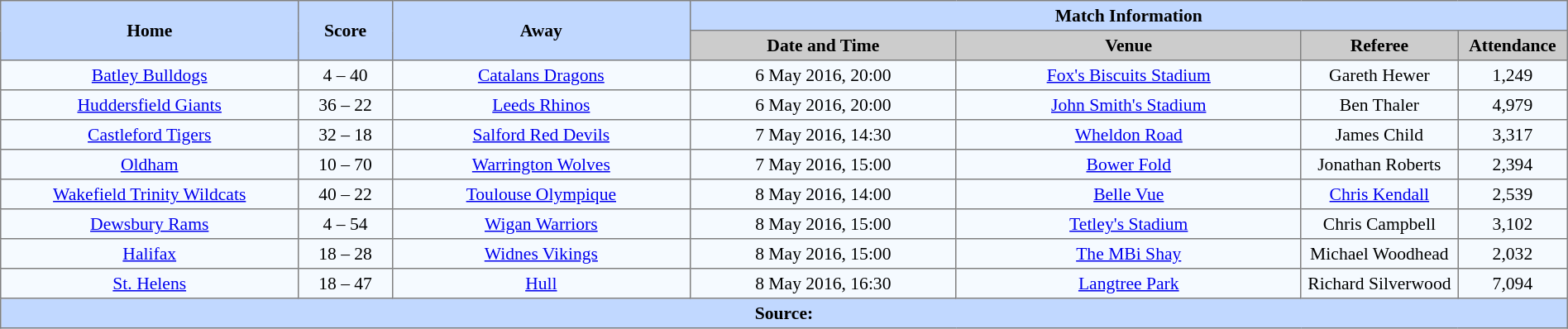<table border=1 style="border-collapse:collapse; font-size:90%; text-align:center;" cellpadding=3 cellspacing=0 width=100%>
<tr bgcolor=#C1D8FF>
<th rowspan=2 width=19%>Home</th>
<th rowspan=2 width=6%>Score</th>
<th rowspan=2 width=19%>Away</th>
<th colspan=6>Match Information</th>
</tr>
<tr bgcolor=#CCCCCC>
<th width=17%>Date and Time</th>
<th width=22%>Venue</th>
<th width=10%>Referee</th>
<th width=7%>Attendance</th>
</tr>
<tr bgcolor=#F5FAFF>
<td> <a href='#'>Batley Bulldogs</a></td>
<td>4 – 40</td>
<td> <a href='#'>Catalans Dragons</a></td>
<td>6 May 2016, 20:00</td>
<td><a href='#'>Fox's Biscuits Stadium</a></td>
<td>Gareth Hewer</td>
<td>1,249</td>
</tr>
<tr bgcolor=#F5FAFF>
<td> <a href='#'>Huddersfield Giants</a></td>
<td>36 – 22</td>
<td> <a href='#'>Leeds Rhinos</a></td>
<td>6 May 2016, 20:00</td>
<td><a href='#'>John Smith's Stadium</a></td>
<td>Ben Thaler</td>
<td>4,979</td>
</tr>
<tr bgcolor=#F5FAFF>
<td> <a href='#'>Castleford Tigers</a></td>
<td>32 – 18</td>
<td> <a href='#'>Salford Red Devils</a></td>
<td>7 May 2016, 14:30</td>
<td><a href='#'>Wheldon Road</a></td>
<td>James Child</td>
<td>3,317</td>
</tr>
<tr bgcolor=#F5FAFF>
<td> <a href='#'>Oldham</a></td>
<td>10 – 70</td>
<td> <a href='#'>Warrington Wolves</a></td>
<td>7 May 2016, 15:00</td>
<td><a href='#'>Bower Fold</a></td>
<td>Jonathan Roberts</td>
<td>2,394</td>
</tr>
<tr bgcolor=#F5FAFF>
<td> <a href='#'>Wakefield Trinity Wildcats</a></td>
<td>40 – 22</td>
<td> <a href='#'>Toulouse Olympique</a></td>
<td>8 May 2016, 14:00</td>
<td><a href='#'>Belle Vue</a></td>
<td><a href='#'>Chris Kendall</a></td>
<td>2,539</td>
</tr>
<tr bgcolor=#F5FAFF>
<td> <a href='#'>Dewsbury Rams</a></td>
<td>4 – 54</td>
<td> <a href='#'>Wigan Warriors</a></td>
<td>8 May 2016, 15:00</td>
<td><a href='#'>Tetley's Stadium</a></td>
<td>Chris Campbell</td>
<td>3,102</td>
</tr>
<tr bgcolor=#F5FAFF>
<td> <a href='#'>Halifax</a></td>
<td>18 – 28</td>
<td> <a href='#'>Widnes Vikings</a></td>
<td>8 May 2016, 15:00</td>
<td><a href='#'>The MBi Shay</a></td>
<td>Michael Woodhead</td>
<td>2,032</td>
</tr>
<tr bgcolor=#F5FAFF>
<td> <a href='#'>St. Helens</a></td>
<td>18 – 47</td>
<td> <a href='#'>Hull</a></td>
<td>8 May 2016, 16:30</td>
<td><a href='#'>Langtree Park</a></td>
<td>Richard Silverwood</td>
<td>7,094</td>
</tr>
<tr style="background:#c1d8ff;">
<th colspan=12>Source:</th>
</tr>
</table>
